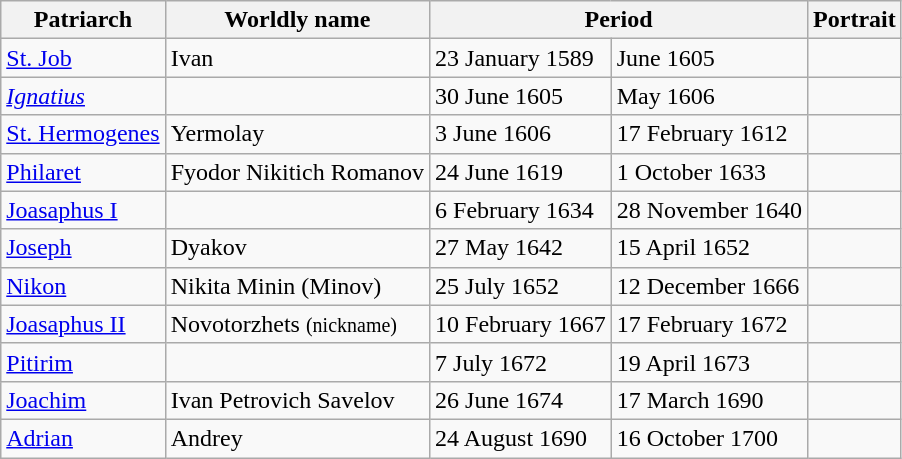<table class="wikitable">
<tr>
<th>Patriarch</th>
<th>Worldly name</th>
<th colspan="2">Period</th>
<th>Portrait</th>
</tr>
<tr>
<td><a href='#'>St. Job</a></td>
<td>Ivan</td>
<td>23 January 1589</td>
<td>June 1605</td>
<td></td>
</tr>
<tr>
<td><em><a href='#'>Ignatius</a></em></td>
<td></td>
<td>30 June 1605</td>
<td>May 1606</td>
<td></td>
</tr>
<tr>
<td><a href='#'>St. Hermogenes</a></td>
<td>Yermolay</td>
<td>3 June 1606</td>
<td>17 February 1612</td>
<td></td>
</tr>
<tr>
<td><a href='#'>Philaret</a></td>
<td>Fyodor Nikitich Romanov</td>
<td>24 June 1619</td>
<td>1 October 1633</td>
<td></td>
</tr>
<tr>
<td><a href='#'>Joasaphus I</a></td>
<td></td>
<td>6 February 1634</td>
<td>28 November 1640</td>
<td></td>
</tr>
<tr>
<td><a href='#'>Joseph</a></td>
<td>Dyakov</td>
<td>27 May 1642</td>
<td>15 April 1652</td>
<td></td>
</tr>
<tr>
<td><a href='#'>Nikon</a></td>
<td>Nikita Minin (Minov)</td>
<td>25 July 1652</td>
<td>12 December 1666</td>
<td></td>
</tr>
<tr>
<td><a href='#'>Joasaphus II</a></td>
<td>Novotorzhets <small>(nickname)</small></td>
<td>10 February 1667</td>
<td>17 February 1672</td>
<td></td>
</tr>
<tr>
<td><a href='#'>Pitirim</a></td>
<td></td>
<td>7 July 1672</td>
<td>19 April 1673</td>
<td></td>
</tr>
<tr>
<td><a href='#'>Joachim</a></td>
<td>Ivan Petrovich Savelov</td>
<td>26 June 1674</td>
<td>17 March 1690</td>
<td></td>
</tr>
<tr>
<td><a href='#'>Adrian</a></td>
<td>Andrey</td>
<td>24 August 1690</td>
<td>16 October 1700</td>
<td></td>
</tr>
</table>
